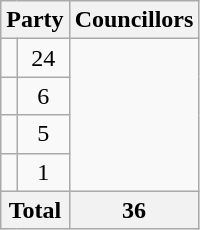<table class="wikitable">
<tr>
<th colspan=2>Party</th>
<th>Councillors</th>
</tr>
<tr>
<td></td>
<td align=center>24</td>
</tr>
<tr>
<td></td>
<td align=center>6</td>
</tr>
<tr>
<td></td>
<td align=center>5</td>
</tr>
<tr>
<td></td>
<td align=center>1</td>
</tr>
<tr>
<th colspan=2>Total</th>
<th align=center>36</th>
</tr>
</table>
